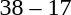<table style="text-align:center">
<tr>
<th width=200></th>
<th width=100></th>
<th width=200></th>
</tr>
<tr>
<td align=right><strong></strong></td>
<td>38 – 17</td>
<td align=left></td>
</tr>
</table>
